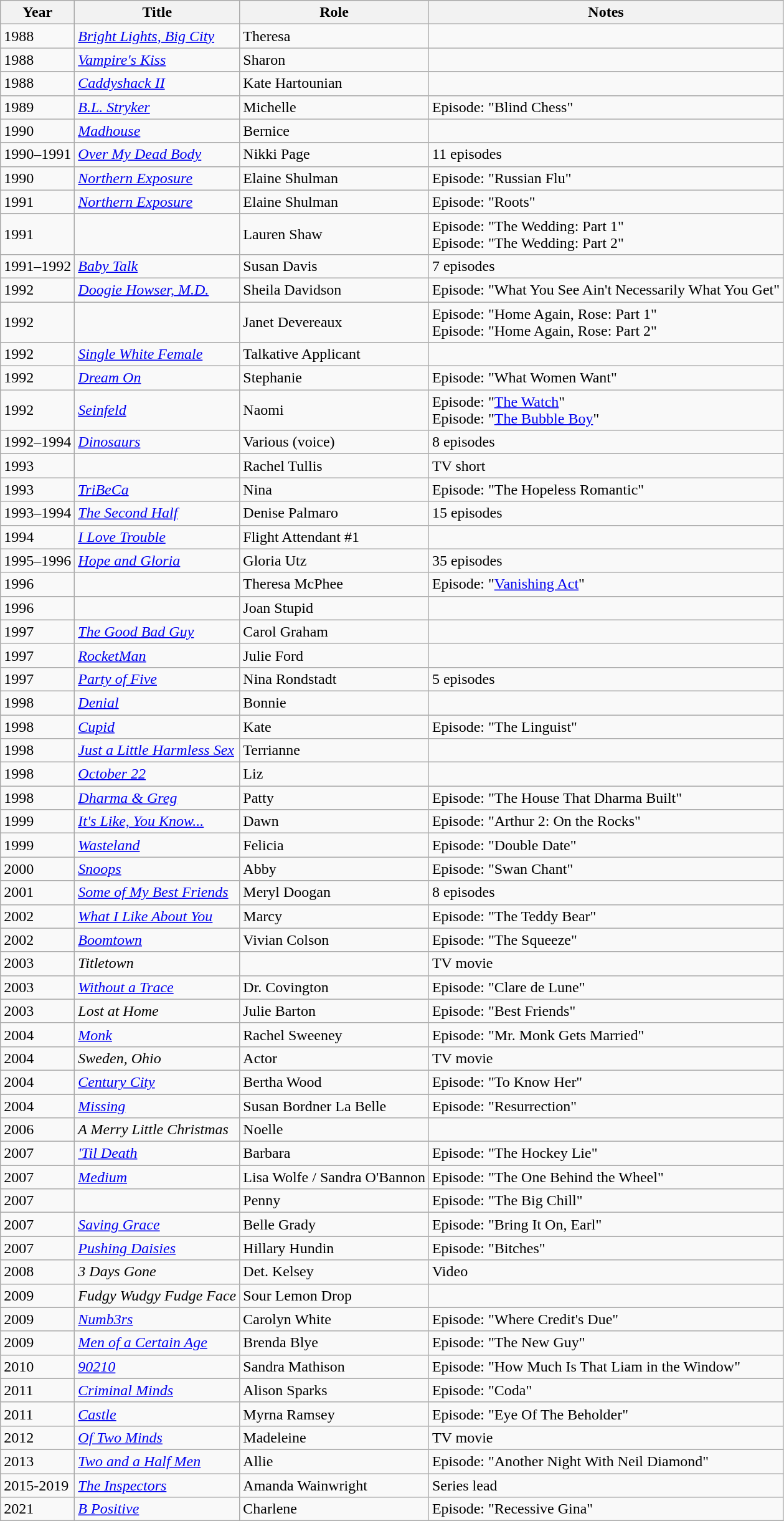<table class="wikitable sortable">
<tr>
<th>Year</th>
<th>Title</th>
<th>Role</th>
<th class="unsortable">Notes</th>
</tr>
<tr>
<td>1988</td>
<td><em><a href='#'>Bright Lights, Big City</a></em></td>
<td>Theresa</td>
<td></td>
</tr>
<tr>
<td>1988</td>
<td><em><a href='#'>Vampire's Kiss</a></em></td>
<td>Sharon</td>
<td></td>
</tr>
<tr>
<td>1988</td>
<td><em><a href='#'>Caddyshack II</a></em></td>
<td>Kate Hartounian</td>
<td></td>
</tr>
<tr>
<td>1989</td>
<td><em><a href='#'>B.L. Stryker</a></em></td>
<td>Michelle</td>
<td>Episode: "Blind Chess"</td>
</tr>
<tr>
<td>1990</td>
<td><em><a href='#'>Madhouse</a></em></td>
<td>Bernice</td>
<td></td>
</tr>
<tr>
<td>1990–1991</td>
<td><em><a href='#'>Over My Dead Body</a></em></td>
<td>Nikki Page</td>
<td>11 episodes</td>
</tr>
<tr>
<td>1990</td>
<td><em><a href='#'>Northern Exposure</a></em></td>
<td>Elaine Shulman</td>
<td>Episode: "Russian Flu"</td>
</tr>
<tr>
<td>1991</td>
<td><em><a href='#'>Northern Exposure</a></em></td>
<td>Elaine Shulman</td>
<td>Episode: "Roots"</td>
</tr>
<tr>
<td>1991</td>
<td><em></em></td>
<td>Lauren Shaw</td>
<td>Episode: "The Wedding: Part 1"<br>Episode: "The Wedding: Part 2"</td>
</tr>
<tr>
<td>1991–1992</td>
<td><em><a href='#'>Baby Talk</a></em></td>
<td>Susan Davis</td>
<td>7 episodes</td>
</tr>
<tr>
<td>1992</td>
<td><em><a href='#'>Doogie Howser, M.D.</a></em></td>
<td>Sheila Davidson</td>
<td>Episode: "What You See Ain't Necessarily What You Get"</td>
</tr>
<tr>
<td>1992</td>
<td><em></em></td>
<td>Janet Devereaux</td>
<td>Episode: "Home Again, Rose: Part 1"<br>Episode: "Home Again, Rose: Part 2"</td>
</tr>
<tr>
<td>1992</td>
<td><em><a href='#'>Single White Female</a></em></td>
<td>Talkative Applicant</td>
<td></td>
</tr>
<tr>
<td>1992</td>
<td><em><a href='#'>Dream On</a></em></td>
<td>Stephanie</td>
<td>Episode: "What Women Want"</td>
</tr>
<tr>
<td>1992</td>
<td><em><a href='#'>Seinfeld</a></em></td>
<td>Naomi</td>
<td>Episode: "<a href='#'>The Watch</a>"<br>Episode: "<a href='#'>The Bubble Boy</a>"</td>
</tr>
<tr>
<td>1992–1994</td>
<td><em><a href='#'>Dinosaurs</a></em></td>
<td>Various (voice)</td>
<td>8 episodes</td>
</tr>
<tr>
<td>1993</td>
<td><em></em></td>
<td>Rachel Tullis</td>
<td>TV short</td>
</tr>
<tr>
<td>1993</td>
<td><em><a href='#'>TriBeCa</a></em></td>
<td>Nina</td>
<td>Episode: "The Hopeless Romantic"</td>
</tr>
<tr>
<td>1993–1994</td>
<td><em><a href='#'>The Second Half</a></em></td>
<td>Denise Palmaro</td>
<td>15 episodes</td>
</tr>
<tr>
<td>1994</td>
<td><em><a href='#'>I Love Trouble</a></em></td>
<td>Flight Attendant #1</td>
<td></td>
</tr>
<tr>
<td>1995–1996</td>
<td><em><a href='#'>Hope and Gloria</a></em></td>
<td>Gloria Utz</td>
<td>35 episodes</td>
</tr>
<tr>
<td>1996</td>
<td><em></em></td>
<td>Theresa McPhee</td>
<td>Episode: "<a href='#'>Vanishing Act</a>"</td>
</tr>
<tr>
<td>1996</td>
<td><em></em></td>
<td>Joan Stupid</td>
<td></td>
</tr>
<tr>
<td>1997</td>
<td><em><a href='#'>The Good Bad Guy</a></em></td>
<td>Carol Graham</td>
<td></td>
</tr>
<tr>
<td>1997</td>
<td><em><a href='#'>RocketMan</a></em></td>
<td>Julie Ford</td>
<td></td>
</tr>
<tr>
<td>1997</td>
<td><em><a href='#'>Party of Five</a></em></td>
<td>Nina Rondstadt</td>
<td>5 episodes</td>
</tr>
<tr>
<td>1998</td>
<td><em><a href='#'>Denial</a></em></td>
<td>Bonnie</td>
<td></td>
</tr>
<tr>
<td>1998</td>
<td><em><a href='#'>Cupid</a></em></td>
<td>Kate</td>
<td>Episode: "The Linguist"</td>
</tr>
<tr>
<td>1998</td>
<td><em><a href='#'>Just a Little Harmless Sex</a></em></td>
<td>Terrianne</td>
<td></td>
</tr>
<tr>
<td>1998</td>
<td><em><a href='#'>October 22</a></em></td>
<td>Liz</td>
<td></td>
</tr>
<tr>
<td>1998</td>
<td><em><a href='#'>Dharma & Greg</a></em></td>
<td>Patty</td>
<td>Episode: "The House That Dharma Built"</td>
</tr>
<tr>
<td>1999</td>
<td><em><a href='#'>It's Like, You Know...</a></em></td>
<td>Dawn</td>
<td>Episode: "Arthur 2: On the Rocks"</td>
</tr>
<tr>
<td>1999</td>
<td><em><a href='#'>Wasteland</a></em></td>
<td>Felicia</td>
<td>Episode: "Double Date"</td>
</tr>
<tr>
<td>2000</td>
<td><em><a href='#'>Snoops</a></em></td>
<td>Abby</td>
<td>Episode: "Swan Chant"</td>
</tr>
<tr>
<td>2001</td>
<td><em><a href='#'>Some of My Best Friends</a></em></td>
<td>Meryl Doogan</td>
<td>8 episodes</td>
</tr>
<tr>
<td>2002</td>
<td><em><a href='#'>What I Like About You</a></em></td>
<td>Marcy</td>
<td>Episode: "The Teddy Bear"</td>
</tr>
<tr>
<td>2002</td>
<td><em><a href='#'>Boomtown</a></em></td>
<td>Vivian Colson</td>
<td>Episode: "The Squeeze"</td>
</tr>
<tr>
<td>2003</td>
<td><em>Titletown</em></td>
<td></td>
<td>TV movie</td>
</tr>
<tr>
<td>2003</td>
<td><em><a href='#'>Without a Trace</a></em></td>
<td>Dr. Covington</td>
<td>Episode: "Clare de Lune"</td>
</tr>
<tr>
<td>2003</td>
<td><em>Lost at Home</em></td>
<td>Julie Barton</td>
<td>Episode: "Best Friends"</td>
</tr>
<tr>
<td>2004</td>
<td><em><a href='#'>Monk</a></em></td>
<td>Rachel Sweeney</td>
<td>Episode: "Mr. Monk Gets Married"</td>
</tr>
<tr>
<td>2004</td>
<td><em>Sweden, Ohio</em></td>
<td>Actor</td>
<td>TV movie</td>
</tr>
<tr>
<td>2004</td>
<td><em><a href='#'>Century City</a></em></td>
<td>Bertha Wood</td>
<td>Episode: "To Know Her"</td>
</tr>
<tr>
<td>2004</td>
<td><em><a href='#'>Missing</a></em></td>
<td>Susan Bordner La Belle</td>
<td>Episode: "Resurrection"</td>
</tr>
<tr>
<td>2006</td>
<td><em>A Merry Little Christmas</em></td>
<td>Noelle</td>
<td></td>
</tr>
<tr>
<td>2007</td>
<td><em><a href='#'>'Til Death</a></em></td>
<td>Barbara</td>
<td>Episode: "The Hockey Lie"</td>
</tr>
<tr>
<td>2007</td>
<td><em><a href='#'>Medium</a></em></td>
<td>Lisa Wolfe / Sandra O'Bannon</td>
<td>Episode: "The One Behind the Wheel"</td>
</tr>
<tr>
<td>2007</td>
<td><em></em></td>
<td>Penny</td>
<td>Episode: "The Big Chill"</td>
</tr>
<tr>
<td>2007</td>
<td><em><a href='#'>Saving Grace</a></em></td>
<td>Belle Grady</td>
<td>Episode: "Bring It On, Earl"</td>
</tr>
<tr>
<td>2007</td>
<td><em><a href='#'>Pushing Daisies</a></em></td>
<td>Hillary Hundin</td>
<td>Episode: "Bitches"</td>
</tr>
<tr>
<td>2008</td>
<td><em>3 Days Gone</em></td>
<td>Det. Kelsey</td>
<td>Video</td>
</tr>
<tr>
<td>2009</td>
<td><em>Fudgy Wudgy Fudge Face</em></td>
<td>Sour Lemon Drop</td>
<td></td>
</tr>
<tr>
<td>2009</td>
<td><em><a href='#'>Numb3rs</a></em></td>
<td>Carolyn White</td>
<td>Episode: "Where Credit's Due"</td>
</tr>
<tr>
<td>2009</td>
<td><em><a href='#'>Men of a Certain Age</a></em></td>
<td>Brenda Blye</td>
<td>Episode: "The New Guy"</td>
</tr>
<tr>
<td>2010</td>
<td><em><a href='#'>90210</a></em></td>
<td>Sandra Mathison</td>
<td>Episode: "How Much Is That Liam in the Window"</td>
</tr>
<tr>
<td>2011</td>
<td><em><a href='#'>Criminal Minds</a></em></td>
<td>Alison Sparks</td>
<td>Episode: "Coda"</td>
</tr>
<tr>
<td>2011</td>
<td><em><a href='#'>Castle</a></em></td>
<td>Myrna Ramsey</td>
<td>Episode: "Eye Of The Beholder"</td>
</tr>
<tr>
<td>2012</td>
<td><em><a href='#'>Of Two Minds</a></em></td>
<td>Madeleine</td>
<td>TV movie</td>
</tr>
<tr>
<td>2013</td>
<td><em><a href='#'>Two and a Half Men</a></em></td>
<td>Allie</td>
<td>Episode: "Another Night With Neil Diamond"</td>
</tr>
<tr>
<td>2015-2019</td>
<td><em><a href='#'>The Inspectors</a></em></td>
<td>Amanda Wainwright</td>
<td>Series lead</td>
</tr>
<tr>
<td>2021</td>
<td><em><a href='#'>B Positive</a></em></td>
<td>Charlene</td>
<td>Episode: "Recessive Gina"</td>
</tr>
</table>
